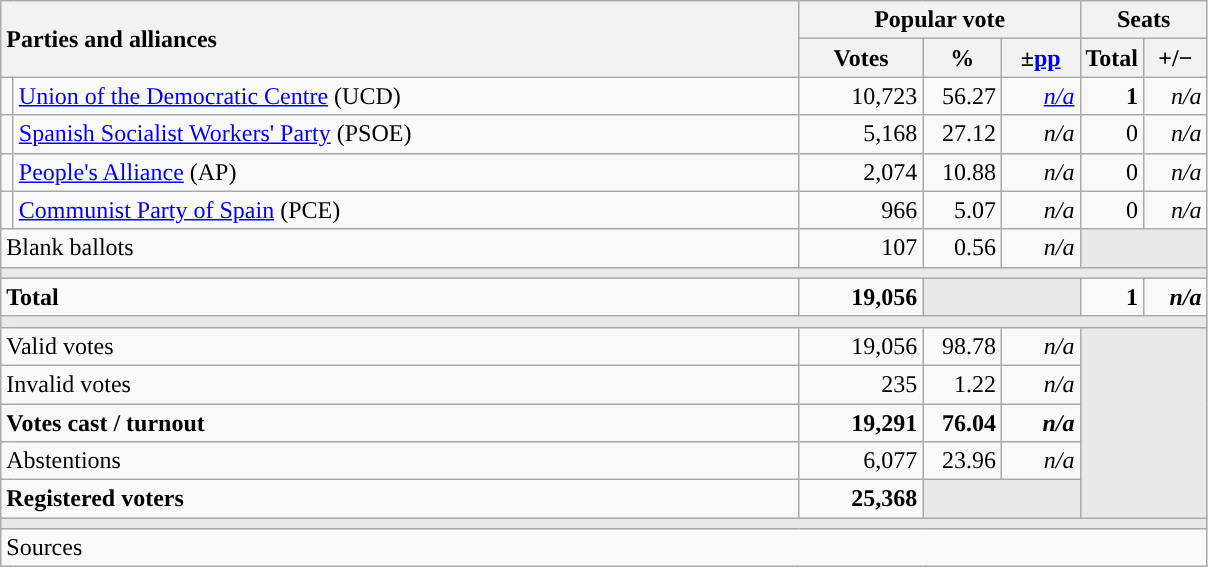<table class="wikitable" style="text-align:right;">
<tr>
<th style="text-align:left;" rowspan="2" colspan="2" width="525">Parties and alliances</th>
<th colspan="3">Popular vote</th>
<th colspan="2">Seats</th>
</tr>
<tr>
<th width="75">Votes</th>
<th width="45">%</th>
<th width="45">±<a href='#'>pp</a></th>
<th width="35">Total</th>
<th width="35">+/−</th>
</tr>
<tr>
<td width="1" style="color:inherit;background:"></td>
<td align="left"><a href='#'>Union of the Democratic Centre</a> (UCD)</td>
<td>10,723</td>
<td>56.27</td>
<td><em><a href='#'>n/a</a></em></td>
<td><strong>1</strong></td>
<td><em>n/a</em></td>
</tr>
<tr>
<td style="color:inherit;background:"></td>
<td align="left"><a href='#'>Spanish Socialist Workers' Party</a> (PSOE)</td>
<td>5,168</td>
<td>27.12</td>
<td><em>n/a</em></td>
<td>0</td>
<td><em>n/a</em></td>
</tr>
<tr>
<td style="color:inherit;background:"></td>
<td align="left"><a href='#'>People's Alliance</a> (AP)</td>
<td>2,074</td>
<td>10.88</td>
<td><em>n/a</em></td>
<td>0</td>
<td><em>n/a</em></td>
</tr>
<tr>
<td style="color:inherit;background:"></td>
<td align="left"><a href='#'>Communist Party of Spain</a> (PCE)</td>
<td>966</td>
<td>5.07</td>
<td><em>n/a</em></td>
<td>0</td>
<td><em>n/a</em></td>
</tr>
<tr>
<td align="left" colspan="2">Blank ballots</td>
<td>107</td>
<td>0.56</td>
<td><em>n/a</em></td>
<td bgcolor="#E9E9E9" colspan="2"></td>
</tr>
<tr>
<td colspan="7" bgcolor="#E9E9E9"></td>
</tr>
<tr style="font-weight:bold;">
<td align="left" colspan="2">Total</td>
<td>19,056</td>
<td bgcolor="#E9E9E9" colspan="2"></td>
<td>1</td>
<td><em>n/a</em></td>
</tr>
<tr>
<td colspan="7" bgcolor="#E9E9E9"></td>
</tr>
<tr>
<td align="left" colspan="2">Valid votes</td>
<td>19,056</td>
<td>98.78</td>
<td><em>n/a</em></td>
<td bgcolor="#E9E9E9" colspan="2" rowspan="5"></td>
</tr>
<tr>
<td align="left" colspan="2">Invalid votes</td>
<td>235</td>
<td>1.22</td>
<td><em>n/a</em></td>
</tr>
<tr style="font-weight:bold;">
<td align="left" colspan="2">Votes cast / turnout</td>
<td>19,291</td>
<td>76.04</td>
<td><em>n/a</em></td>
</tr>
<tr>
<td align="left" colspan="2">Abstentions</td>
<td>6,077</td>
<td>23.96</td>
<td><em>n/a</em></td>
</tr>
<tr style="font-weight:bold;">
<td align="left" colspan="2">Registered voters</td>
<td>25,368</td>
<td bgcolor="#E9E9E9" colspan="2"></td>
</tr>
<tr>
<td colspan="7" bgcolor="#E9E9E9"></td>
</tr>
<tr>
<td align="left" colspan="7">Sources</td>
</tr>
</table>
